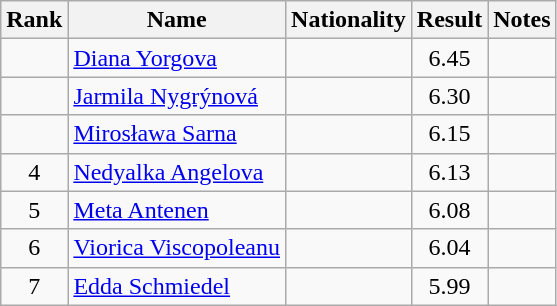<table class="wikitable sortable" style="text-align:center">
<tr>
<th>Rank</th>
<th>Name</th>
<th>Nationality</th>
<th>Result</th>
<th>Notes</th>
</tr>
<tr>
<td></td>
<td align="left"><a href='#'>Diana Yorgova</a></td>
<td align=left></td>
<td>6.45</td>
<td></td>
</tr>
<tr>
<td></td>
<td align="left"><a href='#'>Jarmila Nygrýnová</a></td>
<td align=left></td>
<td>6.30</td>
<td></td>
</tr>
<tr>
<td></td>
<td align="left"><a href='#'>Mirosława Sarna</a></td>
<td align=left></td>
<td>6.15</td>
<td></td>
</tr>
<tr>
<td>4</td>
<td align="left"><a href='#'>Nedyalka Angelova</a></td>
<td align=left></td>
<td>6.13</td>
<td></td>
</tr>
<tr>
<td>5</td>
<td align="left"><a href='#'>Meta Antenen</a></td>
<td align=left></td>
<td>6.08</td>
<td></td>
</tr>
<tr>
<td>6</td>
<td align="left"><a href='#'>Viorica Viscopoleanu</a></td>
<td align=left></td>
<td>6.04</td>
<td></td>
</tr>
<tr>
<td>7</td>
<td align="left"><a href='#'>Edda Schmiedel</a></td>
<td align=left></td>
<td>5.99</td>
<td></td>
</tr>
</table>
